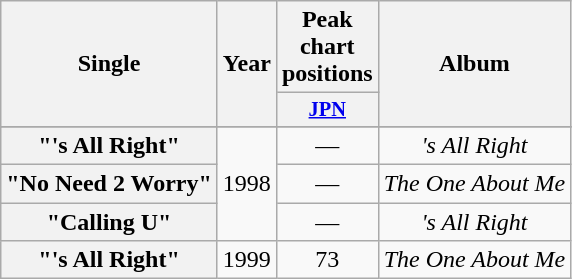<table class="wikitable plainrowheaders" style="text-align:center;">
<tr>
<th scope="col" rowspan="2">Single</th>
<th scope="col" rowspan="2">Year</th>
<th colspan="1">Peak chart positions</th>
<th scope="col" rowspan="2">Album</th>
</tr>
<tr>
<th scope="col" style="width:2.5em;font-size:85%;"><a href='#'>JPN</a><br></th>
</tr>
<tr>
</tr>
<tr>
<th scope="row">"'s All Right"</th>
<td rowspan="3">1998</td>
<td>—</td>
<td><em> 's All Right</em></td>
</tr>
<tr>
<th scope="row">"No Need 2 Worry"</th>
<td>—</td>
<td><em>The One About Me</em></td>
</tr>
<tr>
<th scope="row">"Calling U"</th>
<td>—</td>
<td><em> 's All Right</em></td>
</tr>
<tr>
<th scope="row">"'s All Right" </th>
<td>1999</td>
<td>73</td>
<td><em>The One About Me</em></td>
</tr>
</table>
